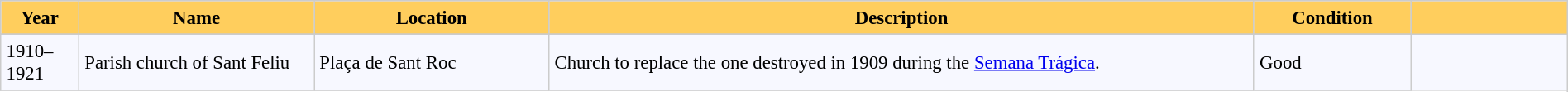<table bgcolor="#f7f8ff" cellpadding="4" cellspacing="0" border="1" style="font-size: 95%; border: #cccccc solid 1px; border-collapse: collapse;">
<tr>
<th width="5%" style="background:#ffce5d;">Year</th>
<th width="15%" style="background:#ffce5d;">Name</th>
<th width="15%" style="background:#ffce5d;">Location</th>
<th width="45%" style="background:#ffce5d;">Description</th>
<th width="10%" style="background:#ffce5d;">Condition</th>
<th width="10%" style="background:#ffce5d;"></th>
</tr>
<tr ---->
</tr>
<tr>
<td>1910–1921</td>
<td>Parish church of Sant Feliu</td>
<td>Plaça de Sant Roc</td>
<td>Church to replace the one destroyed in 1909 during the <a href='#'>Semana Trágica</a>.</td>
<td>Good</td>
</tr>
<tr>
</tr>
</table>
